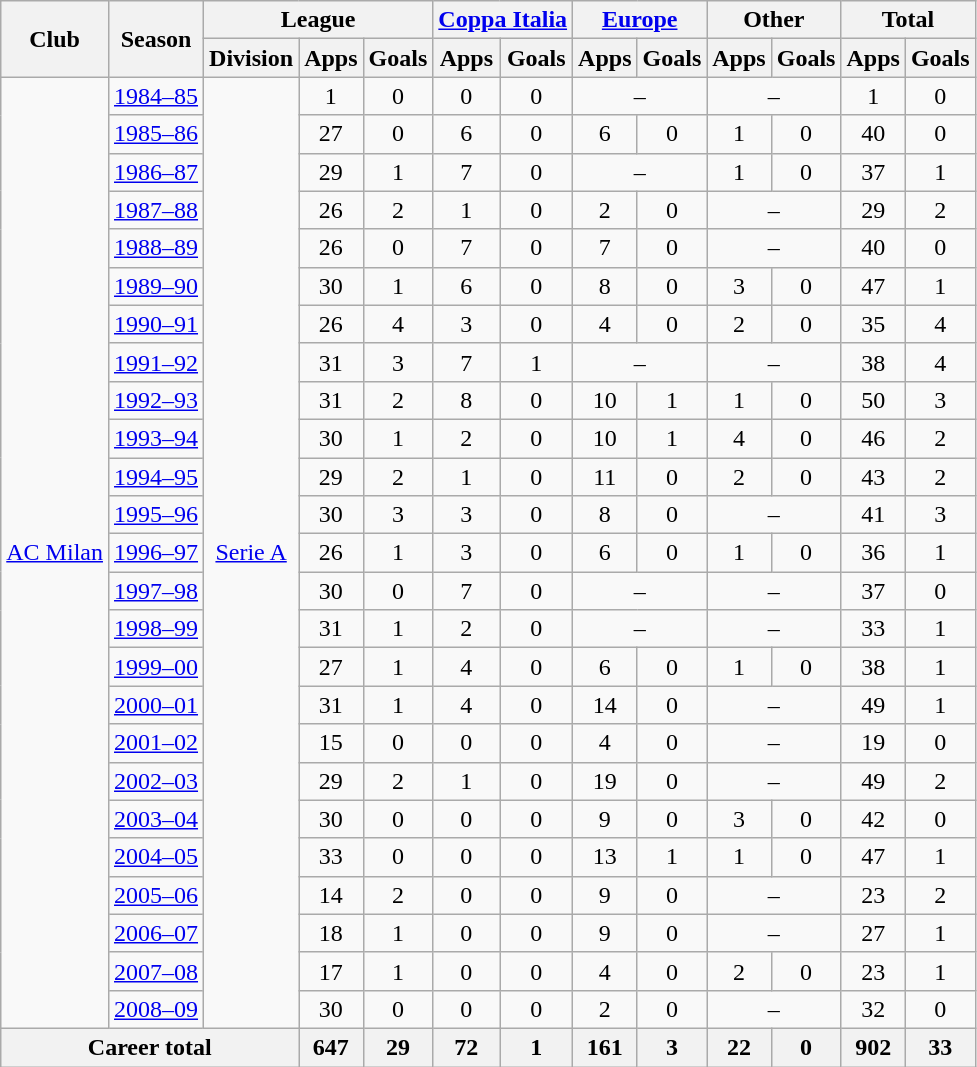<table class="wikitable" style="text-align: center;">
<tr>
<th rowspan="2">Club</th>
<th rowspan="2">Season</th>
<th colspan="3">League</th>
<th colspan="2"><a href='#'>Coppa Italia</a></th>
<th colspan="2"><a href='#'>Europe</a></th>
<th colspan="2">Other</th>
<th colspan="2">Total</th>
</tr>
<tr>
<th>Division</th>
<th>Apps</th>
<th>Goals</th>
<th>Apps</th>
<th>Goals</th>
<th>Apps</th>
<th>Goals</th>
<th>Apps</th>
<th>Goals</th>
<th>Apps</th>
<th>Goals</th>
</tr>
<tr>
<td rowspan="25"><a href='#'>AC Milan</a></td>
<td><a href='#'>1984–85</a></td>
<td rowspan="25"><a href='#'>Serie A</a></td>
<td>1</td>
<td>0</td>
<td>0</td>
<td>0</td>
<td colspan="2">–</td>
<td colspan="2">–</td>
<td>1</td>
<td>0</td>
</tr>
<tr>
<td><a href='#'>1985–86</a></td>
<td>27</td>
<td>0</td>
<td>6</td>
<td>0</td>
<td>6</td>
<td>0</td>
<td>1</td>
<td>0</td>
<td>40</td>
<td>0</td>
</tr>
<tr>
<td><a href='#'>1986–87</a></td>
<td>29</td>
<td>1</td>
<td>7</td>
<td>0</td>
<td colspan="2">–</td>
<td>1</td>
<td>0</td>
<td>37</td>
<td>1</td>
</tr>
<tr>
<td><a href='#'>1987–88</a></td>
<td>26</td>
<td>2</td>
<td>1</td>
<td>0</td>
<td>2</td>
<td>0</td>
<td colspan="2">–</td>
<td>29</td>
<td>2</td>
</tr>
<tr>
<td><a href='#'>1988–89</a></td>
<td>26</td>
<td>0</td>
<td>7</td>
<td>0</td>
<td>7</td>
<td>0</td>
<td colspan="2">–</td>
<td>40</td>
<td>0</td>
</tr>
<tr>
<td><a href='#'>1989–90</a></td>
<td>30</td>
<td>1</td>
<td>6</td>
<td>0</td>
<td>8</td>
<td>0</td>
<td>3</td>
<td>0</td>
<td>47</td>
<td>1</td>
</tr>
<tr>
<td><a href='#'>1990–91</a></td>
<td>26</td>
<td>4</td>
<td>3</td>
<td>0</td>
<td>4</td>
<td>0</td>
<td>2</td>
<td>0</td>
<td>35</td>
<td>4</td>
</tr>
<tr>
<td><a href='#'>1991–92</a></td>
<td>31</td>
<td>3</td>
<td>7</td>
<td>1</td>
<td colspan="2">–</td>
<td colspan="2">–</td>
<td>38</td>
<td>4</td>
</tr>
<tr>
<td><a href='#'>1992–93</a></td>
<td>31</td>
<td>2</td>
<td>8</td>
<td>0</td>
<td>10</td>
<td>1</td>
<td>1</td>
<td>0</td>
<td>50</td>
<td>3</td>
</tr>
<tr>
<td><a href='#'>1993–94</a></td>
<td>30</td>
<td>1</td>
<td>2</td>
<td>0</td>
<td>10</td>
<td>1</td>
<td>4</td>
<td>0</td>
<td>46</td>
<td>2</td>
</tr>
<tr>
<td><a href='#'>1994–95</a></td>
<td>29</td>
<td>2</td>
<td>1</td>
<td>0</td>
<td>11</td>
<td>0</td>
<td>2</td>
<td>0</td>
<td>43</td>
<td>2</td>
</tr>
<tr>
<td><a href='#'>1995–96</a></td>
<td>30</td>
<td>3</td>
<td>3</td>
<td>0</td>
<td>8</td>
<td>0</td>
<td colspan="2">–</td>
<td>41</td>
<td>3</td>
</tr>
<tr>
<td><a href='#'>1996–97</a></td>
<td>26</td>
<td>1</td>
<td>3</td>
<td>0</td>
<td>6</td>
<td>0</td>
<td>1</td>
<td>0</td>
<td>36</td>
<td>1</td>
</tr>
<tr>
<td><a href='#'>1997–98</a></td>
<td>30</td>
<td>0</td>
<td>7</td>
<td>0</td>
<td colspan="2">–</td>
<td colspan="2">–</td>
<td>37</td>
<td>0</td>
</tr>
<tr>
<td><a href='#'>1998–99</a></td>
<td>31</td>
<td>1</td>
<td>2</td>
<td>0</td>
<td colspan="2">–</td>
<td colspan="2">–</td>
<td>33</td>
<td>1</td>
</tr>
<tr>
<td><a href='#'>1999–00</a></td>
<td>27</td>
<td>1</td>
<td>4</td>
<td>0</td>
<td>6</td>
<td>0</td>
<td>1</td>
<td>0</td>
<td>38</td>
<td>1</td>
</tr>
<tr>
<td><a href='#'>2000–01</a></td>
<td>31</td>
<td>1</td>
<td>4</td>
<td>0</td>
<td>14</td>
<td>0</td>
<td colspan="2">–</td>
<td>49</td>
<td>1</td>
</tr>
<tr>
<td><a href='#'>2001–02</a></td>
<td>15</td>
<td>0</td>
<td>0</td>
<td>0</td>
<td>4</td>
<td>0</td>
<td colspan="2">–</td>
<td>19</td>
<td>0</td>
</tr>
<tr>
<td><a href='#'>2002–03</a></td>
<td>29</td>
<td>2</td>
<td>1</td>
<td>0</td>
<td>19</td>
<td>0</td>
<td colspan="2">–</td>
<td>49</td>
<td>2</td>
</tr>
<tr>
<td><a href='#'>2003–04</a></td>
<td>30</td>
<td>0</td>
<td>0</td>
<td>0</td>
<td>9</td>
<td>0</td>
<td>3</td>
<td>0</td>
<td>42</td>
<td>0</td>
</tr>
<tr>
<td><a href='#'>2004–05</a></td>
<td>33</td>
<td>0</td>
<td>0</td>
<td>0</td>
<td>13</td>
<td>1</td>
<td>1</td>
<td>0</td>
<td>47</td>
<td>1</td>
</tr>
<tr>
<td><a href='#'>2005–06</a></td>
<td>14</td>
<td>2</td>
<td>0</td>
<td>0</td>
<td>9</td>
<td>0</td>
<td colspan="2">–</td>
<td>23</td>
<td>2</td>
</tr>
<tr>
<td><a href='#'>2006–07</a></td>
<td>18</td>
<td>1</td>
<td>0</td>
<td>0</td>
<td>9</td>
<td>0</td>
<td colspan="2">–</td>
<td>27</td>
<td>1</td>
</tr>
<tr>
<td><a href='#'>2007–08</a></td>
<td>17</td>
<td>1</td>
<td>0</td>
<td>0</td>
<td>4</td>
<td>0</td>
<td>2</td>
<td>0</td>
<td>23</td>
<td>1</td>
</tr>
<tr>
<td><a href='#'>2008–09</a></td>
<td>30</td>
<td>0</td>
<td>0</td>
<td>0</td>
<td>2</td>
<td>0</td>
<td colspan="2">–</td>
<td>32</td>
<td>0</td>
</tr>
<tr>
<th colspan="3">Career total</th>
<th>647</th>
<th>29</th>
<th>72</th>
<th>1</th>
<th>161</th>
<th>3</th>
<th>22</th>
<th>0</th>
<th>902</th>
<th>33</th>
</tr>
</table>
